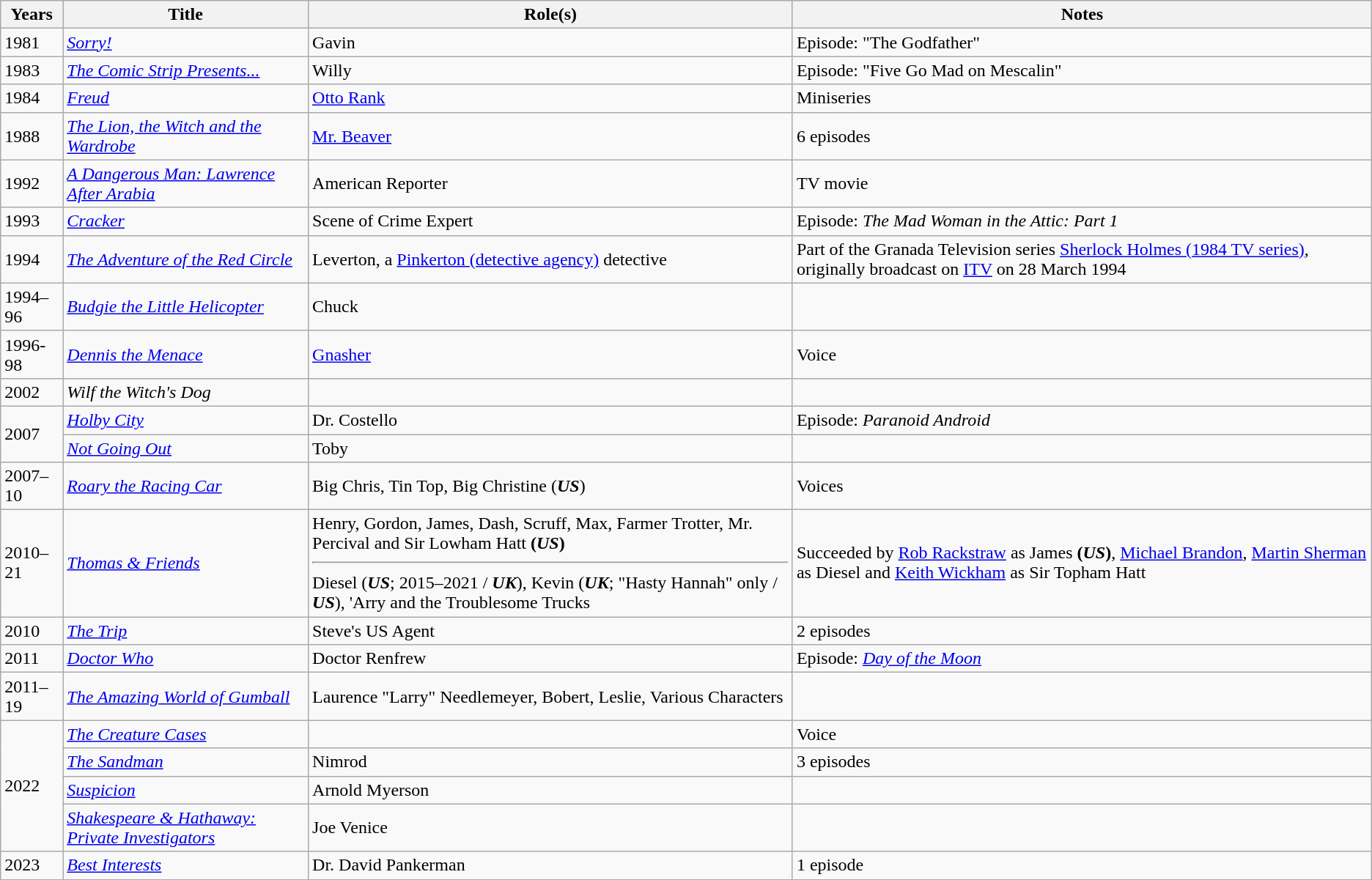<table class="wikitable sortable">
<tr>
<th>Years</th>
<th>Title</th>
<th>Role(s)</th>
<th>Notes</th>
</tr>
<tr>
<td>1981</td>
<td><em><a href='#'>Sorry!</a></em></td>
<td>Gavin</td>
<td>Episode: "The Godfather"</td>
</tr>
<tr>
<td>1983</td>
<td data-sort-value="Comic Strip Presents..., The"><em><a href='#'>The Comic Strip Presents...</a></em></td>
<td>Willy</td>
<td>Episode: "Five Go Mad on Mescalin"</td>
</tr>
<tr>
<td>1984</td>
<td><em><a href='#'>Freud</a></em></td>
<td><a href='#'>Otto Rank</a></td>
<td>Miniseries</td>
</tr>
<tr>
<td>1988</td>
<td data-sort-value="Lion, the Witch and the Wardrobe, The"><em><a href='#'>The Lion, the Witch and the Wardrobe</a></em></td>
<td><a href='#'>Mr. Beaver</a></td>
<td>6 episodes</td>
</tr>
<tr>
<td>1992</td>
<td data-sort-value="Dangerous Man: Lawrence After Arabia, A"><em><a href='#'>A Dangerous Man: Lawrence After Arabia</a></em></td>
<td>American Reporter</td>
<td>TV movie</td>
</tr>
<tr>
<td>1993</td>
<td><em><a href='#'>Cracker</a></em></td>
<td>Scene of Crime Expert</td>
<td>Episode: <em>The Mad Woman in the Attic: Part 1</em></td>
</tr>
<tr>
<td>1994</td>
<td data-sort-value="Adventure of the Red Circle, The"><em><a href='#'>The Adventure of the Red Circle</a></em></td>
<td>Leverton, a <a href='#'>Pinkerton (detective agency)</a> detective</td>
<td>Part of the Granada Television series <a href='#'>Sherlock Holmes (1984 TV series)</a>, originally broadcast on <a href='#'>ITV</a> on 28 March 1994</td>
</tr>
<tr>
<td>1994–96</td>
<td><em><a href='#'>Budgie the Little Helicopter</a></em></td>
<td>Chuck</td>
<td></td>
</tr>
<tr>
<td>1996-98</td>
<td><em><a href='#'>Dennis the Menace</a></em></td>
<td><a href='#'>Gnasher</a></td>
<td>Voice</td>
</tr>
<tr>
<td>2002</td>
<td><em>Wilf the Witch's Dog</em></td>
<td></td>
<td></td>
</tr>
<tr>
<td rowspan="2">2007</td>
<td><em><a href='#'>Holby City</a></em></td>
<td>Dr. Costello</td>
<td>Episode: <em> Paranoid Android</em></td>
</tr>
<tr>
<td><em><a href='#'>Not Going Out</a></em></td>
<td>Toby</td>
<td></td>
</tr>
<tr>
<td>2007–10</td>
<td><em><a href='#'>Roary the Racing Car</a></em></td>
<td>Big Chris, Tin Top, Big Christine (<strong><em>US</em></strong>)</td>
<td>Voices</td>
</tr>
<tr>
<td>2010–21</td>
<td><em><a href='#'>Thomas & Friends</a></em></td>
<td>Henry, Gordon, James, Dash, Scruff, Max, Farmer Trotter, Mr. Percival and Sir Lowham Hatt <strong>(<em>US</em>)</strong><hr>Diesel (<strong><em>US</em></strong>; 2015–2021 / <strong><em>UK</em></strong>), Kevin (<strong><em>UK</em></strong>; "Hasty Hannah" only / <strong><em>US</em></strong>), 'Arry and the Troublesome Trucks</td>
<td>Succeeded by <a href='#'>Rob Rackstraw</a> as James <strong>(<em>US</em>)</strong>, <a href='#'>Michael Brandon</a>, <a href='#'>Martin Sherman</a> as Diesel and <a href='#'>Keith Wickham</a> as Sir Topham Hatt</td>
</tr>
<tr>
<td>2010</td>
<td data-sort-value="Trip, The"><em><a href='#'>The Trip</a></em></td>
<td>Steve's US Agent</td>
<td>2 episodes</td>
</tr>
<tr>
<td>2011</td>
<td><em><a href='#'>Doctor Who</a></em></td>
<td>Doctor Renfrew</td>
<td>Episode: <em><a href='#'>Day of the Moon</a></em></td>
</tr>
<tr>
<td>2011–19</td>
<td data-sort-value="Amazing World of Gumball, The"><em><a href='#'>The Amazing World of Gumball</a></em></td>
<td>Laurence "Larry" Needlemeyer, Bobert, Leslie, Various Characters</td>
<td></td>
</tr>
<tr>
<td rowspan="4">2022</td>
<td data-sort-value="Creature Cases, The"><em><a href='#'>The Creature Cases</a></em></td>
<td></td>
<td>Voice</td>
</tr>
<tr>
<td data-sort-value="Sandman, The"><em><a href='#'>The Sandman</a></em></td>
<td>Nimrod</td>
<td>3 episodes</td>
</tr>
<tr>
<td><em><a href='#'>Suspicion</a></em></td>
<td>Arnold Myerson</td>
<td></td>
</tr>
<tr>
<td><em><a href='#'>Shakespeare & Hathaway: Private Investigators</a></em></td>
<td>Joe Venice</td>
<td></td>
</tr>
<tr>
<td>2023</td>
<td><em><a href='#'>Best Interests</a></em></td>
<td>Dr. David Pankerman</td>
<td>1 episode</td>
</tr>
</table>
